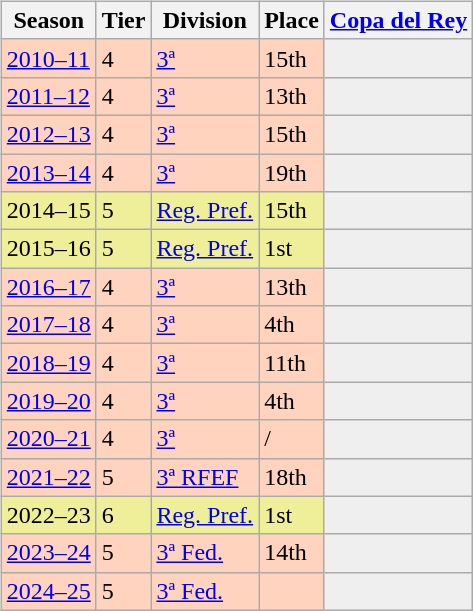<table>
<tr>
<td valign="top" width=0%><br><table class="wikitable">
<tr style="background:#f0f6fa;">
<th>Season</th>
<th>Tier</th>
<th>Division</th>
<th>Place</th>
<th><a href='#'>Copa del Rey</a></th>
</tr>
<tr>
<td style="background:#FFD3BD;"><a href='#'>2010–11</a></td>
<td style="background:#FFD3BD;">4</td>
<td style="background:#FFD3BD;"><a href='#'>3ª</a></td>
<td style="background:#FFD3BD;">15th</td>
<td style="background:#efefef;"></td>
</tr>
<tr>
<td style="background:#FFD3BD;"><a href='#'>2011–12</a></td>
<td style="background:#FFD3BD;">4</td>
<td style="background:#FFD3BD;"><a href='#'>3ª</a></td>
<td style="background:#FFD3BD;">13th</td>
<td style="background:#efefef;"></td>
</tr>
<tr>
<td style="background:#FFD3BD;"><a href='#'>2012–13</a></td>
<td style="background:#FFD3BD;">4</td>
<td style="background:#FFD3BD;"><a href='#'>3ª</a></td>
<td style="background:#FFD3BD;">15th</td>
<td style="background:#efefef;"></td>
</tr>
<tr>
<td style="background:#FFD3BD;"><a href='#'>2013–14</a></td>
<td style="background:#FFD3BD;">4</td>
<td style="background:#FFD3BD;"><a href='#'>3ª</a></td>
<td style="background:#FFD3BD;">19th</td>
<td style="background:#efefef;"></td>
</tr>
<tr>
<td style="background:#EFEF99;">2014–15</td>
<td style="background:#EFEF99;">5</td>
<td style="background:#EFEF99;"><a href='#'>Reg. Pref.</a></td>
<td style="background:#EFEF99;">15th</td>
<td style="background:#efefef;"></td>
</tr>
<tr>
<td style="background:#EFEF99;">2015–16</td>
<td style="background:#EFEF99;">5</td>
<td style="background:#EFEF99;"><a href='#'>Reg. Pref.</a></td>
<td style="background:#EFEF99;">1st</td>
<td style="background:#efefef;"></td>
</tr>
<tr>
<td style="background:#FFD3BD;"><a href='#'>2016–17</a></td>
<td style="background:#FFD3BD;">4</td>
<td style="background:#FFD3BD;"><a href='#'>3ª</a></td>
<td style="background:#FFD3BD;">13th</td>
<td style="background:#efefef;"></td>
</tr>
<tr>
<td style="background:#FFD3BD;"><a href='#'>2017–18</a></td>
<td style="background:#FFD3BD;">4</td>
<td style="background:#FFD3BD;"><a href='#'>3ª</a></td>
<td style="background:#FFD3BD;">4th</td>
<td style="background:#efefef;"></td>
</tr>
<tr>
<td style="background:#FFD3BD;"><a href='#'>2018–19</a></td>
<td style="background:#FFD3BD;">4</td>
<td style="background:#FFD3BD;"><a href='#'>3ª</a></td>
<td style="background:#FFD3BD;">11th</td>
<td style="background:#efefef;"></td>
</tr>
<tr>
<td style="background:#FFD3BD;"><a href='#'>2019–20</a></td>
<td style="background:#FFD3BD;">4</td>
<td style="background:#FFD3BD;"><a href='#'>3ª</a></td>
<td style="background:#FFD3BD;">4th</td>
<td style="background:#efefef;"></td>
</tr>
<tr>
<td style="background:#FFD3BD;"><a href='#'>2020–21</a></td>
<td style="background:#FFD3BD;">4</td>
<td style="background:#FFD3BD;"><a href='#'>3ª</a></td>
<td style="background:#FFD3BD;"> / </td>
<td style="background:#efefef;"></td>
</tr>
<tr>
<td style="background:#FFD3BD;"><a href='#'>2021–22</a></td>
<td style="background:#FFD3BD;">5</td>
<td style="background:#FFD3BD;"><a href='#'>3ª RFEF</a></td>
<td style="background:#FFD3BD;">18th</td>
<td style="background:#efefef;"></td>
</tr>
<tr>
<td style="background:#EFEF99;">2022–23</td>
<td style="background:#EFEF99;">6</td>
<td style="background:#EFEF99;"><a href='#'>Reg. Pref.</a></td>
<td style="background:#EFEF99;">1st</td>
<td style="background:#efefef;"></td>
</tr>
<tr>
<td style="background:#FFD3BD;"><a href='#'>2023–24</a></td>
<td style="background:#FFD3BD;">5</td>
<td style="background:#FFD3BD;"><a href='#'>3ª Fed.</a></td>
<td style="background:#FFD3BD;">14th</td>
<td style="background:#efefef;"></td>
</tr>
<tr>
<td style="background:#FFD3BD;"><a href='#'>2024–25</a></td>
<td style="background:#FFD3BD;">5</td>
<td style="background:#FFD3BD;"><a href='#'>3ª Fed.</a></td>
<td style="background:#FFD3BD;"></td>
<td style="background:#efefef;"></td>
</tr>
</table>
</td>
</tr>
</table>
